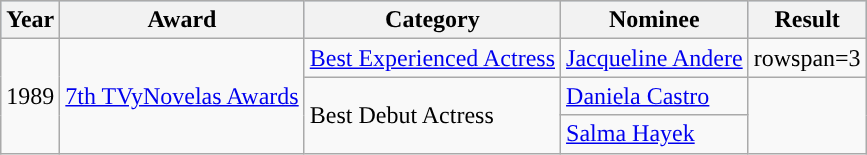<table class="wikitable">
<tr style="background:#b0c4de;">
<th>Year</th>
<th>Award</th>
<th>Category</th>
<th>Nominee</th>
<th>Result</th>
</tr>
<tr>
<td rowspan=3>1989</td>
<td rowspan=3><a href='#'>7th TVyNovelas Awards</a></td>
<td><a href='#'>Best Experienced Actress</a></td>
<td><a href='#'>Jacqueline Andere</a></td>
<td>rowspan=3 </td>
</tr>
<tr>
<td rowspan=2>Best Debut Actress</td>
<td><a href='#'>Daniela Castro</a></td>
</tr>
<tr>
<td><a href='#'>Salma Hayek</a></td>
</tr>
</table>
